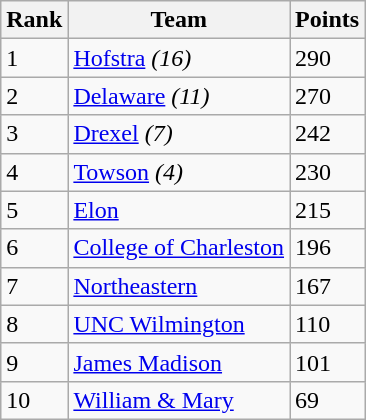<table class="wikitable">
<tr>
<th>Rank</th>
<th>Team</th>
<th>Points</th>
</tr>
<tr>
<td>1</td>
<td><a href='#'>Hofstra</a> <em>(16)</em></td>
<td>290</td>
</tr>
<tr>
<td>2</td>
<td><a href='#'>Delaware</a> <em>(11)</em></td>
<td>270</td>
</tr>
<tr>
<td>3</td>
<td><a href='#'>Drexel</a> <em>(7)</em></td>
<td>242</td>
</tr>
<tr>
<td>4</td>
<td><a href='#'>Towson</a> <em>(4)</em></td>
<td>230</td>
</tr>
<tr>
<td>5</td>
<td><a href='#'>Elon</a></td>
<td>215</td>
</tr>
<tr>
<td>6</td>
<td><a href='#'>College of Charleston</a></td>
<td>196</td>
</tr>
<tr>
<td>7</td>
<td><a href='#'>Northeastern</a></td>
<td>167</td>
</tr>
<tr>
<td>8</td>
<td><a href='#'>UNC Wilmington</a></td>
<td>110</td>
</tr>
<tr>
<td>9</td>
<td><a href='#'>James Madison</a></td>
<td>101</td>
</tr>
<tr>
<td>10</td>
<td><a href='#'>William & Mary</a></td>
<td>69</td>
</tr>
</table>
